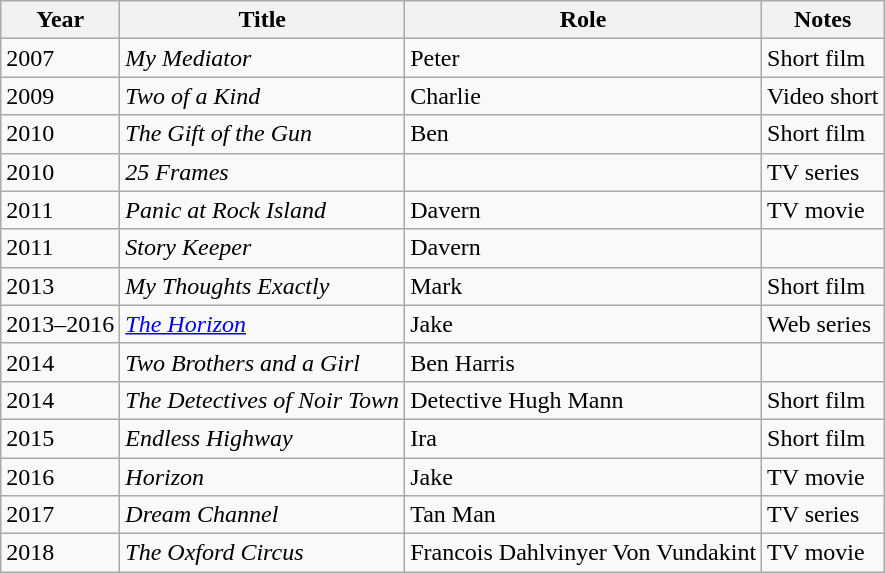<table class="wikitable">
<tr>
<th scope="col">Year</th>
<th scope="col">Title</th>
<th scope="col">Role</th>
<th scope="col">Notes</th>
</tr>
<tr>
<td>2007</td>
<td><em>My Mediator</em></td>
<td>Peter</td>
<td>Short film</td>
</tr>
<tr>
<td>2009</td>
<td><em>Two of a Kind</em></td>
<td>Charlie</td>
<td>Video short</td>
</tr>
<tr>
<td>2010</td>
<td><em>The Gift of the Gun</em></td>
<td>Ben</td>
<td>Short film</td>
</tr>
<tr>
<td>2010</td>
<td><em>25 Frames</em></td>
<td></td>
<td>TV series</td>
</tr>
<tr>
<td>2011</td>
<td><em>Panic at Rock Island</em></td>
<td>Davern</td>
<td>TV movie</td>
</tr>
<tr>
<td>2011</td>
<td><em>Story Keeper</em></td>
<td>Davern</td>
<td></td>
</tr>
<tr>
<td>2013</td>
<td><em>My Thoughts Exactly</em></td>
<td>Mark</td>
<td>Short film</td>
</tr>
<tr>
<td>2013–2016</td>
<td><em><a href='#'>The Horizon</a></em></td>
<td>Jake</td>
<td>Web series</td>
</tr>
<tr>
<td>2014</td>
<td><em>Two Brothers and a Girl</em></td>
<td>Ben Harris</td>
<td></td>
</tr>
<tr>
<td>2014</td>
<td><em>The Detectives of Noir Town</em></td>
<td>Detective Hugh Mann</td>
<td>Short film</td>
</tr>
<tr>
<td>2015</td>
<td><em>Endless Highway</em></td>
<td>Ira</td>
<td>Short film</td>
</tr>
<tr>
<td>2016</td>
<td><em>Horizon</em></td>
<td>Jake</td>
<td>TV movie</td>
</tr>
<tr>
<td>2017</td>
<td><em>Dream Channel</em></td>
<td>Tan Man</td>
<td>TV series</td>
</tr>
<tr>
<td>2018</td>
<td><em>The Oxford Circus</em></td>
<td>Francois Dahlvinyer Von Vundakint</td>
<td>TV movie</td>
</tr>
</table>
